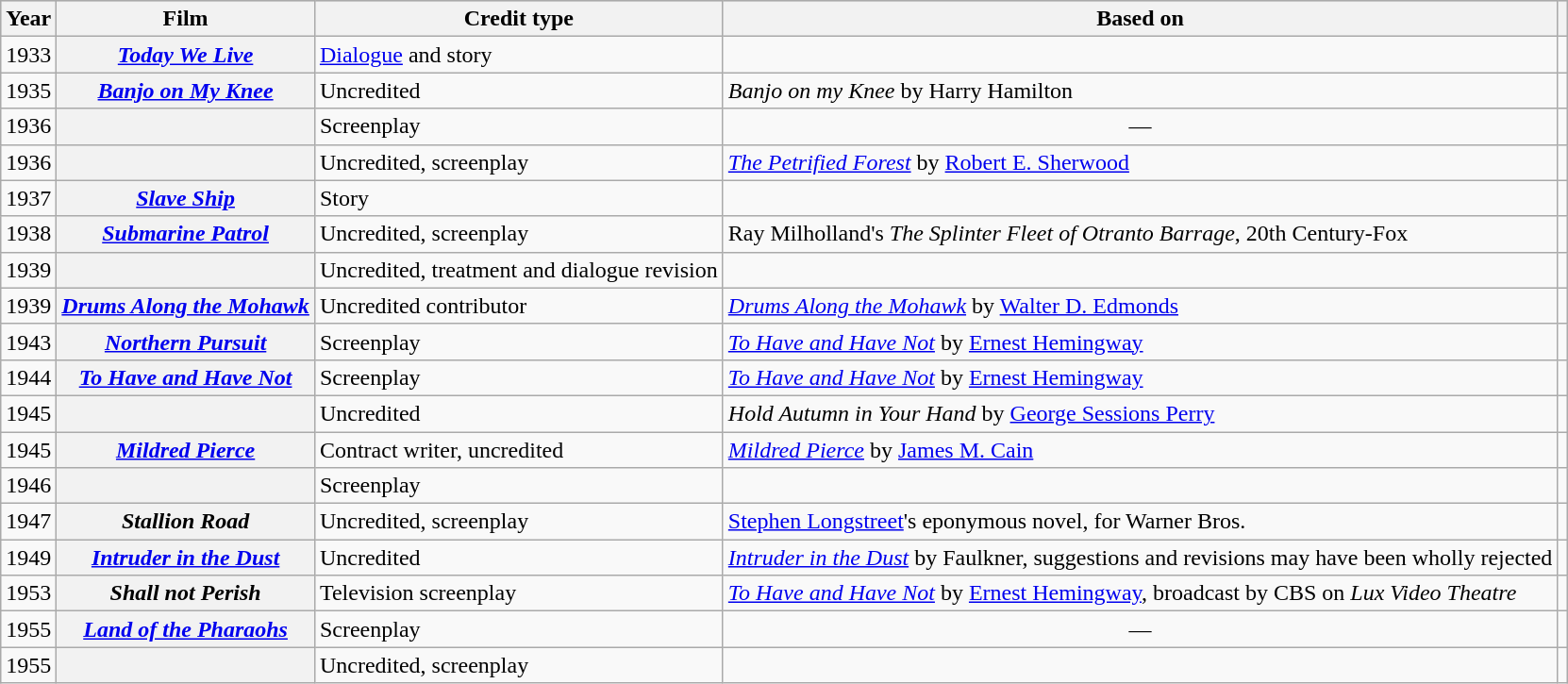<table class="wikitable plainrowheaders sortable">
<tr style="background:#ccc; text-align:center;">
<th scope="col">Year</th>
<th scope="col">Film</th>
<th scope="col">Credit type</th>
<th scope="col">Based on</th>
<th scope="col" class="unsortable"></th>
</tr>
<tr>
<td>1933</td>
<th scope=row><em><a href='#'>Today We Live</a></em></th>
<td><a href='#'>Dialogue</a> and story</td>
<td></td>
<td style="text-align:center;"></td>
</tr>
<tr>
<td>1935</td>
<th scope=row><em><a href='#'>Banjo on My Knee</a></em></th>
<td>Uncredited</td>
<td><em>Banjo on my Knee</em> by Harry Hamilton</td>
<td style="text-align:center;"></td>
</tr>
<tr>
<td>1936</td>
<th scope=row></th>
<td>Screenplay</td>
<td align="center">—</td>
<td style="text-align:center;"></td>
</tr>
<tr>
<td>1936</td>
<th scope=row></th>
<td>Uncredited, screenplay</td>
<td><em><a href='#'>The Petrified Forest</a></em> by <a href='#'>Robert E. Sherwood</a></td>
<td style="text-align:center;"></td>
</tr>
<tr>
<td>1937</td>
<th scope=row><em><a href='#'>Slave Ship</a></em></th>
<td>Story</td>
<td></td>
<td style="text-align:center;"></td>
</tr>
<tr>
<td>1938</td>
<th scope=row><em><a href='#'>Submarine Patrol</a></em></th>
<td>Uncredited, screenplay</td>
<td>Ray Milholland's <em>The Splinter Fleet of Otranto Barrage</em>, 20th Century-Fox</td>
<td style="text-align:center;"></td>
</tr>
<tr>
<td>1939</td>
<th scope=row><em></em></th>
<td>Uncredited, treatment and dialogue revision</td>
<td></td>
<td style="text-align:center;"></td>
</tr>
<tr>
<td>1939</td>
<th scope=row><em><a href='#'>Drums Along the Mohawk</a></em></th>
<td>Uncredited contributor</td>
<td><em><a href='#'>Drums Along the Mohawk</a></em> by <a href='#'>Walter D. Edmonds</a></td>
<td style="text-align:center;"></td>
</tr>
<tr>
<td>1943</td>
<th scope=row><em><a href='#'>Northern Pursuit</a></em></th>
<td>Screenplay</td>
<td><em><a href='#'>To Have and Have Not</a></em> by <a href='#'>Ernest Hemingway</a></td>
<td style="text-align:center;"></td>
</tr>
<tr>
<td>1944</td>
<th scope=row><em><a href='#'>To Have and Have Not</a></em></th>
<td>Screenplay</td>
<td><em><a href='#'>To Have and Have Not</a></em> by <a href='#'>Ernest Hemingway</a></td>
<td style="text-align:center;"></td>
</tr>
<tr>
<td>1945</td>
<th scope=row></th>
<td>Uncredited</td>
<td><em>Hold Autumn in Your Hand</em> by <a href='#'>George Sessions Perry</a></td>
<td style="text-align:center;"></td>
</tr>
<tr>
<td>1945</td>
<th scope=row><em><a href='#'>Mildred Pierce</a></em></th>
<td>Contract writer, uncredited</td>
<td><em><a href='#'>Mildred Pierce</a></em> by <a href='#'>James M. Cain</a></td>
<td style="text-align:center;"></td>
</tr>
<tr>
<td>1946</td>
<th scope=row></th>
<td>Screenplay</td>
<td></td>
<td style="text-align:center;"></td>
</tr>
<tr>
<td>1947</td>
<th scope=row><em>Stallion Road</em></th>
<td>Uncredited, screenplay</td>
<td><a href='#'>Stephen Longstreet</a>'s eponymous novel, for Warner Bros.</td>
<td style="text-align:center;"></td>
</tr>
<tr>
<td>1949</td>
<th scope=row><em><a href='#'>Intruder in the Dust</a></em></th>
<td>Uncredited</td>
<td><em><a href='#'>Intruder in the Dust</a></em> by Faulkner, suggestions and revisions may have been wholly rejected</td>
<td style="text-align:center;"></td>
</tr>
<tr>
<td>1953</td>
<th scope=row><em>Shall not Perish</em></th>
<td>Television screenplay</td>
<td><em><a href='#'>To Have and Have Not</a></em> by <a href='#'>Ernest Hemingway</a>, broadcast by CBS on <em>Lux Video Theatre</em></td>
<td style="text-align:center;"></td>
</tr>
<tr>
<td>1955</td>
<th scope=row><em><a href='#'>Land of the Pharaohs</a></em></th>
<td>Screenplay</td>
<td align="center">—</td>
<td style="text-align:center;"></td>
</tr>
<tr>
<td>1955</td>
<th scope=row></th>
<td>Uncredited, screenplay</td>
<td></td>
<td style="text-align:center;"></td>
</tr>
</table>
